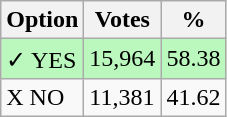<table class="wikitable">
<tr>
<th>Option</th>
<th>Votes</th>
<th>%</th>
</tr>
<tr>
<td style=background:#bbf8be>✓ YES</td>
<td style=background:#bbf8be>15,964</td>
<td style=background:#bbf8be>58.38</td>
</tr>
<tr>
<td>X NO</td>
<td>11,381</td>
<td>41.62</td>
</tr>
</table>
